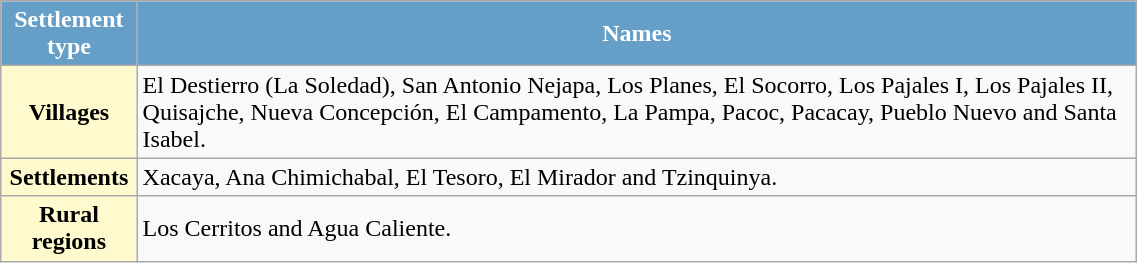<table class="mw-collapsible wikitable" width=60%>
<tr style="color:white;">
<th style="background:#659ec7;" align=center width=12%><strong>Settlement type</strong></th>
<th style="background:#659ec7;" align=center><strong>Names</strong></th>
</tr>
<tr>
<th style="background:lemonchiffon;">Villages</th>
<td>El Destierro (La Soledad), San Antonio Nejapa, Los Planes, El Socorro, Los Pajales I, Los Pajales II, Quisajche, Nueva Concepción, El Campamento, La Pampa, Pacoc, Pacacay, Pueblo Nuevo and Santa Isabel.</td>
</tr>
<tr>
<th style="background:lemonchiffon;">Settlements</th>
<td>Xacaya, Ana Chimichabal, El Tesoro, El Mirador and Tzinquinya.</td>
</tr>
<tr>
<th style="background:lemonchiffon;">Rural regions</th>
<td>Los Cerritos and Agua Caliente.</td>
</tr>
</table>
